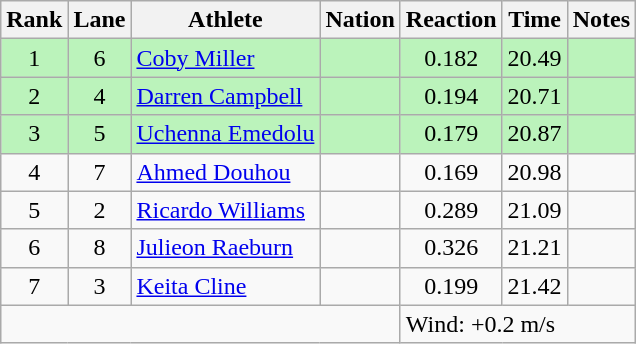<table class="wikitable sortable" style="text-align:center">
<tr>
<th>Rank</th>
<th>Lane</th>
<th>Athlete</th>
<th>Nation</th>
<th>Reaction</th>
<th>Time</th>
<th>Notes</th>
</tr>
<tr bgcolor = "bbf3bb">
<td>1</td>
<td>6</td>
<td align="left"><a href='#'>Coby Miller</a></td>
<td align="left"></td>
<td>0.182</td>
<td>20.49</td>
<td></td>
</tr>
<tr bgcolor = "bbf3bb">
<td>2</td>
<td>4</td>
<td align="left"><a href='#'>Darren Campbell</a></td>
<td align="left"></td>
<td>0.194</td>
<td>20.71</td>
<td></td>
</tr>
<tr bgcolor = "bbf3bb">
<td>3</td>
<td>5</td>
<td align="left"><a href='#'>Uchenna Emedolu</a></td>
<td align="left"></td>
<td>0.179</td>
<td>20.87</td>
<td></td>
</tr>
<tr>
<td>4</td>
<td>7</td>
<td align="left"><a href='#'>Ahmed Douhou</a></td>
<td align="left"></td>
<td>0.169</td>
<td>20.98</td>
<td></td>
</tr>
<tr>
<td>5</td>
<td>2</td>
<td align="left"><a href='#'>Ricardo Williams</a></td>
<td align="left"></td>
<td>0.289</td>
<td>21.09</td>
<td></td>
</tr>
<tr>
<td>6</td>
<td>8</td>
<td align="left"><a href='#'>Julieon Raeburn</a></td>
<td align="left"></td>
<td>0.326</td>
<td>21.21</td>
<td></td>
</tr>
<tr>
<td>7</td>
<td>3</td>
<td align="left"><a href='#'>Keita Cline</a></td>
<td align="left"></td>
<td>0.199</td>
<td>21.42</td>
<td></td>
</tr>
<tr class="sortbottom">
<td colspan=4></td>
<td colspan="3" style="text-align:left;">Wind: +0.2 m/s</td>
</tr>
</table>
